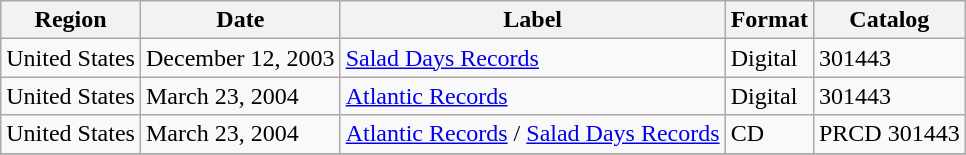<table class="wikitable" summary="Won has been released several times since 2001 across a variety of media and markets">
<tr>
<th scope="col">Region</th>
<th scope="col">Date</th>
<th scope="col">Label</th>
<th scope="col">Format</th>
<th scope="col">Catalog</th>
</tr>
<tr>
<td>United States</td>
<td>December 12, 2003</td>
<td><a href='#'>Salad Days Records</a></td>
<td>Digital</td>
<td>301443</td>
</tr>
<tr>
<td>United States</td>
<td>March 23, 2004</td>
<td><a href='#'>Atlantic Records</a></td>
<td>Digital</td>
<td>301443</td>
</tr>
<tr>
<td>United States</td>
<td>March 23, 2004</td>
<td><a href='#'>Atlantic Records</a> / <a href='#'>Salad Days Records</a></td>
<td>CD</td>
<td>PRCD 301443</td>
</tr>
<tr>
</tr>
</table>
